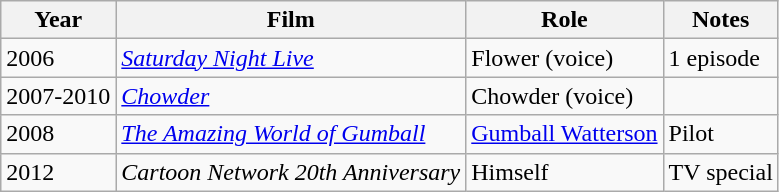<table class="wikitable">
<tr>
<th>Year</th>
<th>Film</th>
<th>Role</th>
<th>Notes</th>
</tr>
<tr>
<td>2006</td>
<td><em><a href='#'>Saturday Night Live</a></em></td>
<td>Flower (voice)</td>
<td>1 episode</td>
</tr>
<tr>
<td>2007-2010</td>
<td><em><a href='#'>Chowder</a></em></td>
<td>Chowder (voice)</td>
<td></td>
</tr>
<tr>
<td>2008</td>
<td><em><a href='#'>The Amazing World of Gumball</a></em></td>
<td><a href='#'>Gumball Watterson</a></td>
<td>Pilot</td>
</tr>
<tr>
<td>2012</td>
<td><em>Cartoon Network 20th Anniversary</em></td>
<td>Himself</td>
<td>TV special</td>
</tr>
</table>
